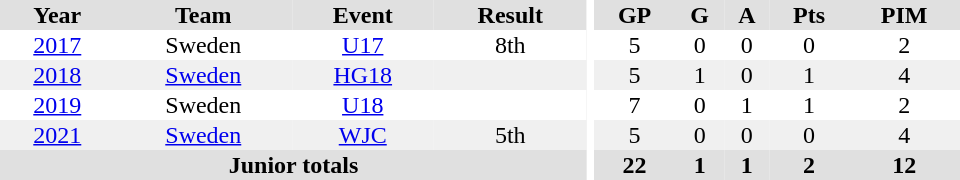<table border="0" cellpadding="1" cellspacing="0" ID="Table3" style="text-align:center; width:40em">
<tr bgcolor="#e0e0e0">
<th>Year</th>
<th>Team</th>
<th>Event</th>
<th>Result</th>
<th rowspan="99" bgcolor="#ffffff"></th>
<th>GP</th>
<th>G</th>
<th>A</th>
<th>Pts</th>
<th>PIM</th>
</tr>
<tr>
<td><a href='#'>2017</a></td>
<td>Sweden</td>
<td><a href='#'>U17</a></td>
<td>8th</td>
<td>5</td>
<td>0</td>
<td>0</td>
<td>0</td>
<td>2</td>
</tr>
<tr bgcolor="#f0f0f0">
<td><a href='#'>2018</a></td>
<td><a href='#'>Sweden</a></td>
<td><a href='#'>HG18</a></td>
<td></td>
<td>5</td>
<td>1</td>
<td>0</td>
<td>1</td>
<td>4</td>
</tr>
<tr>
<td><a href='#'>2019</a></td>
<td>Sweden</td>
<td><a href='#'>U18</a></td>
<td></td>
<td>7</td>
<td>0</td>
<td>1</td>
<td>1</td>
<td>2</td>
</tr>
<tr bgcolor="#f0f0f0">
<td><a href='#'>2021</a></td>
<td><a href='#'>Sweden</a></td>
<td><a href='#'>WJC</a></td>
<td>5th</td>
<td>5</td>
<td>0</td>
<td>0</td>
<td>0</td>
<td>4</td>
</tr>
<tr bgcolor="#e0e0e0">
<th colspan="4">Junior totals</th>
<th>22</th>
<th>1</th>
<th>1</th>
<th>2</th>
<th>12</th>
</tr>
</table>
